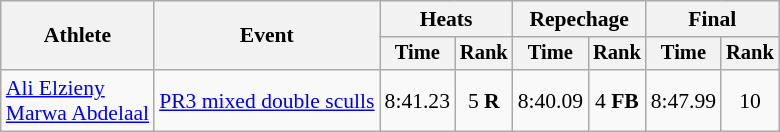<table class="wikitable" style="font-size:90%">
<tr>
<th rowspan=2>Athlete</th>
<th rowspan=2>Event</th>
<th colspan=2>Heats</th>
<th colspan=2>Repechage</th>
<th colspan=2>Final</th>
</tr>
<tr style="font-size:95%">
<th>Time</th>
<th>Rank</th>
<th>Time</th>
<th>Rank</th>
<th>Time</th>
<th>Rank</th>
</tr>
<tr style="text-align:center">
<td style="text-align:left"><a href='#'>Ali Elzieny</a><br><a href='#'>Marwa Abdelaal</a></td>
<td style="text-align:left"><a href='#'>PR3 mixed double sculls</a></td>
<td>8:41.23</td>
<td>5 <strong>R</strong></td>
<td>8:40.09</td>
<td>4 <strong>FB</strong></td>
<td>8:47.99</td>
<td>10</td>
</tr>
</table>
